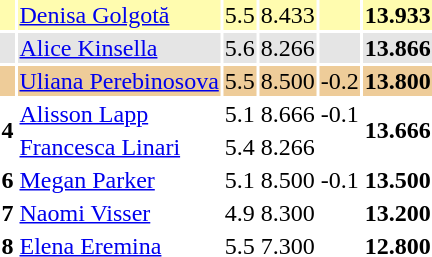<table>
<tr style="background:#fffcaf;">
<th scope=row style="text-align:center"></th>
<td style="text-align:left;"> <a href='#'>Denisa Golgotă</a></td>
<td>5.5</td>
<td>8.433</td>
<td></td>
<td><strong>13.933</strong></td>
</tr>
<tr style="background:#e5e5e5;">
<th scope=row style="text-align:center"></th>
<td style="text-align:left;"> <a href='#'>Alice Kinsella</a></td>
<td>5.6</td>
<td>8.266</td>
<td></td>
<td><strong>13.866</strong></td>
</tr>
<tr style="background:#ec9;">
<th scope=row style="text-align:center"></th>
<td style="text-align:left;"> <a href='#'>Uliana Perebinosova</a></td>
<td>5.5</td>
<td>8.500</td>
<td>-0.2</td>
<td><strong>13.800</strong></td>
</tr>
<tr>
<th scope=row style="text-align:center" rowspan="2">4</th>
<td style="text-align:left;"> <a href='#'>Alisson Lapp</a></td>
<td>5.1</td>
<td>8.666</td>
<td>-0.1</td>
<td rowspan="2"><strong>13.666</strong></td>
</tr>
<tr>
<td style="text-align:left;"> <a href='#'>Francesca Linari</a></td>
<td>5.4</td>
<td>8.266</td>
<td></td>
</tr>
<tr>
<th scope=row style="text-align:center">6</th>
<td style="text-align:left;"> <a href='#'>Megan Parker</a></td>
<td>5.1</td>
<td>8.500</td>
<td>-0.1</td>
<td><strong>13.500</strong></td>
</tr>
<tr>
<th scope=row style="text-align:center">7</th>
<td style="text-align:left;"> <a href='#'>Naomi Visser</a></td>
<td>4.9</td>
<td>8.300</td>
<td></td>
<td><strong>13.200</strong></td>
</tr>
<tr>
<th scope=row style="text-align:center">8</th>
<td style="text-align:left;"> <a href='#'>Elena Eremina</a></td>
<td>5.5</td>
<td>7.300</td>
<td></td>
<td><strong>12.800</strong></td>
</tr>
</table>
